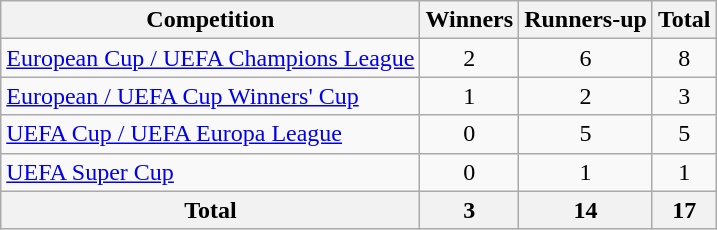<table class="wikitable sortable">
<tr>
<th>Competition</th>
<th>Winners</th>
<th>Runners-up</th>
<th>Total</th>
</tr>
<tr>
<td><a href='#'>European Cup / UEFA Champions League</a></td>
<td align=center>2</td>
<td align=center>6</td>
<td align=center>8</td>
</tr>
<tr>
<td><a href='#'>European / UEFA Cup Winners' Cup</a></td>
<td align=center>1</td>
<td align=center>2</td>
<td align=center>3</td>
</tr>
<tr>
<td><a href='#'>UEFA Cup / UEFA Europa League</a></td>
<td align=center>0</td>
<td align=center>5</td>
<td align=center>5</td>
</tr>
<tr>
<td><a href='#'>UEFA Super Cup</a></td>
<td align=center>0</td>
<td align=center>1</td>
<td align=center>1</td>
</tr>
<tr>
<th>Total</th>
<th>3</th>
<th>14</th>
<th>17</th>
</tr>
</table>
